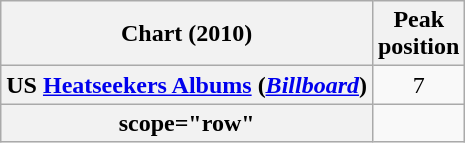<table class="wikitable sortable plainrowheaders" style="text-align: center;">
<tr>
<th scope="col">Chart (2010)</th>
<th scope="col">Peak<br>position</th>
</tr>
<tr>
<th scope="row">US <a href='#'>Heatseekers Albums</a> (<em><a href='#'>Billboard</a></em>)</th>
<td>7</td>
</tr>
<tr>
<th>scope="row"</th>
</tr>
</table>
